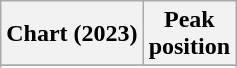<table class="wikitable sortable plainrowheaders" style="text-align:center">
<tr>
<th scope="col">Chart (2023)</th>
<th scope="col">Peak<br>position</th>
</tr>
<tr>
</tr>
<tr>
</tr>
</table>
